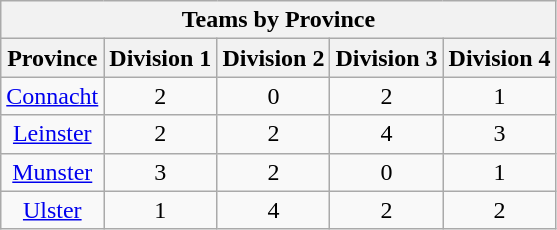<table class="wikitable" style="text-align:center">
<tr>
<th colspan=6>Teams by Province</th>
</tr>
<tr>
<th>Province</th>
<th>Division 1</th>
<th>Division 2</th>
<th>Division 3</th>
<th>Division 4</th>
</tr>
<tr>
<td><a href='#'>Connacht</a></td>
<td>2</td>
<td>0</td>
<td>2</td>
<td>1</td>
</tr>
<tr>
<td><a href='#'>Leinster</a></td>
<td>2</td>
<td>2</td>
<td>4</td>
<td>3</td>
</tr>
<tr>
<td><a href='#'>Munster</a></td>
<td>3</td>
<td>2</td>
<td>0</td>
<td>1</td>
</tr>
<tr>
<td><a href='#'>Ulster</a></td>
<td>1</td>
<td>4</td>
<td>2</td>
<td>2</td>
</tr>
</table>
